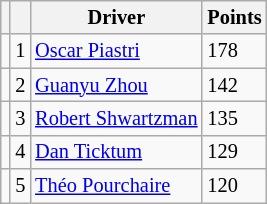<table class="wikitable" style="font-size: 85%;">
<tr>
<th></th>
<th></th>
<th>Driver</th>
<th>Points</th>
</tr>
<tr>
<td align="left"></td>
<td align="center">1</td>
<td> <a href='#'>Oscar Piastri</a></td>
<td>178</td>
</tr>
<tr>
<td align="left"></td>
<td align="center">2</td>
<td> <a href='#'>Guanyu Zhou</a></td>
<td>142</td>
</tr>
<tr>
<td align="left"></td>
<td align="center">3</td>
<td> <a href='#'>Robert Shwartzman</a></td>
<td>135</td>
</tr>
<tr>
<td align="left"></td>
<td align="center">4</td>
<td> <a href='#'>Dan Ticktum</a></td>
<td>129</td>
</tr>
<tr>
<td align="left"></td>
<td align="center">5</td>
<td> <a href='#'>Théo Pourchaire</a></td>
<td>120</td>
</tr>
</table>
